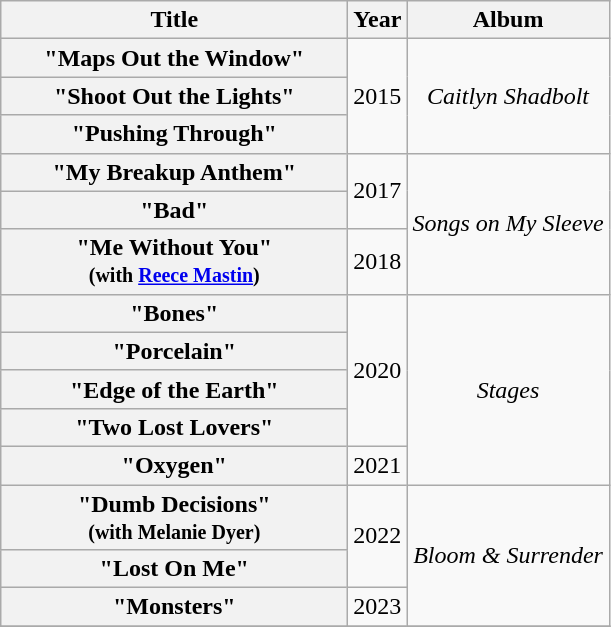<table class="wikitable plainrowheaders" style="text-align:center;">
<tr>
<th scope="col" style="width:14em;">Title</th>
<th scope="col">Year</th>
<th scope="col">Album</th>
</tr>
<tr>
<th scope="row">"Maps Out the Window"</th>
<td rowspan="3">2015</td>
<td rowspan="3"><em>Caitlyn Shadbolt</em></td>
</tr>
<tr>
<th scope="row">"Shoot Out the Lights"</th>
</tr>
<tr>
<th scope="row">"Pushing Through"</th>
</tr>
<tr>
<th scope="row">"My Breakup Anthem"</th>
<td rowspan="2">2017</td>
<td rowspan="3"><em>Songs on My Sleeve</em></td>
</tr>
<tr>
<th scope="row">"Bad"</th>
</tr>
<tr>
<th scope="row">"Me Without You"<br><small>(with <a href='#'>Reece Mastin</a>)</small></th>
<td>2018</td>
</tr>
<tr>
<th scope="row">"Bones"</th>
<td rowspan="4">2020</td>
<td rowspan="5"><em>Stages</em></td>
</tr>
<tr>
<th scope="row">"Porcelain"</th>
</tr>
<tr>
<th scope="row">"Edge of the Earth"</th>
</tr>
<tr>
<th scope="row">"Two Lost Lovers"</th>
</tr>
<tr>
<th scope="row">"Oxygen"</th>
<td rowspan="1">2021</td>
</tr>
<tr>
<th scope="row">"Dumb Decisions"<br><small>(with Melanie Dyer)</small></th>
<td rowspan="2">2022</td>
<td rowspan="3"><em>Bloom & Surrender</em></td>
</tr>
<tr>
<th scope="row">"Lost On Me"</th>
</tr>
<tr>
<th scope="row">"Monsters"</th>
<td>2023</td>
</tr>
<tr>
</tr>
</table>
